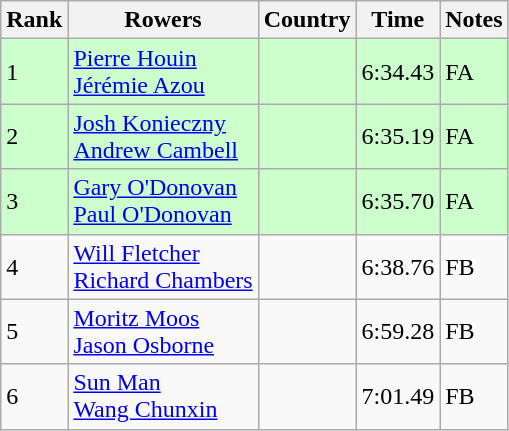<table class="wikitable">
<tr>
<th>Rank</th>
<th>Rowers</th>
<th>Country</th>
<th>Time</th>
<th>Notes</th>
</tr>
<tr bgcolor=ccffcc>
<td>1</td>
<td><a href='#'>Pierre Houin</a><br><a href='#'>Jérémie Azou</a></td>
<td></td>
<td>6:34.43</td>
<td>FA</td>
</tr>
<tr bgcolor=ccffcc>
<td>2</td>
<td><a href='#'>Josh Konieczny</a><br><a href='#'>Andrew Cambell</a></td>
<td></td>
<td>6:35.19</td>
<td>FA</td>
</tr>
<tr bgcolor=ccffcc>
<td>3</td>
<td><a href='#'>Gary O'Donovan</a><br><a href='#'>Paul O'Donovan</a></td>
<td></td>
<td>6:35.70</td>
<td>FA</td>
</tr>
<tr>
<td>4</td>
<td><a href='#'>Will Fletcher</a><br><a href='#'>Richard Chambers</a></td>
<td></td>
<td>6:38.76</td>
<td>FB</td>
</tr>
<tr>
<td>5</td>
<td><a href='#'>Moritz Moos</a><br><a href='#'>Jason Osborne</a></td>
<td></td>
<td>6:59.28</td>
<td>FB</td>
</tr>
<tr>
<td>6</td>
<td><a href='#'>Sun Man</a><br><a href='#'>Wang Chunxin</a></td>
<td></td>
<td>7:01.49</td>
<td>FB</td>
</tr>
</table>
